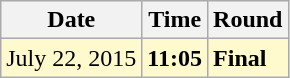<table class="wikitable">
<tr>
<th>Date</th>
<th>Time</th>
<th>Round</th>
</tr>
<tr style=background:lemonchiffon>
<td>July 22, 2015</td>
<td><strong>11:05</strong></td>
<td><strong>Final</strong></td>
</tr>
</table>
